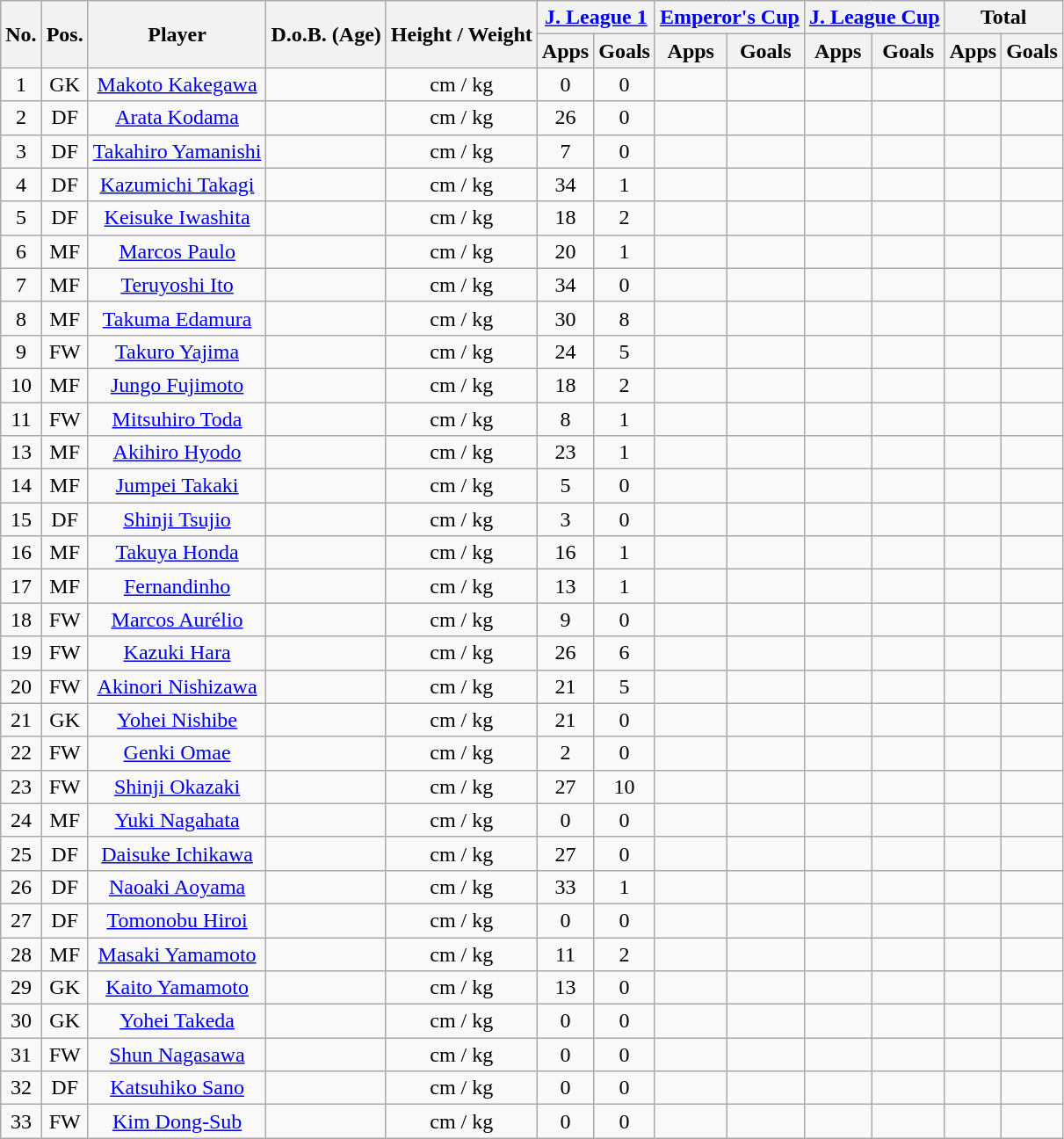<table class="wikitable" style="text-align:center;">
<tr>
<th rowspan="2">No.</th>
<th rowspan="2">Pos.</th>
<th rowspan="2">Player</th>
<th rowspan="2">D.o.B. (Age)</th>
<th rowspan="2">Height / Weight</th>
<th colspan="2"><a href='#'>J. League 1</a></th>
<th colspan="2"><a href='#'>Emperor's Cup</a></th>
<th colspan="2"><a href='#'>J. League Cup</a></th>
<th colspan="2">Total</th>
</tr>
<tr>
<th>Apps</th>
<th>Goals</th>
<th>Apps</th>
<th>Goals</th>
<th>Apps</th>
<th>Goals</th>
<th>Apps</th>
<th>Goals</th>
</tr>
<tr>
<td>1</td>
<td>GK</td>
<td><a href='#'>Makoto Kakegawa</a></td>
<td></td>
<td>cm / kg</td>
<td>0</td>
<td>0</td>
<td></td>
<td></td>
<td></td>
<td></td>
<td></td>
<td></td>
</tr>
<tr>
<td>2</td>
<td>DF</td>
<td><a href='#'>Arata Kodama</a></td>
<td></td>
<td>cm / kg</td>
<td>26</td>
<td>0</td>
<td></td>
<td></td>
<td></td>
<td></td>
<td></td>
<td></td>
</tr>
<tr>
<td>3</td>
<td>DF</td>
<td><a href='#'>Takahiro Yamanishi</a></td>
<td></td>
<td>cm / kg</td>
<td>7</td>
<td>0</td>
<td></td>
<td></td>
<td></td>
<td></td>
<td></td>
<td></td>
</tr>
<tr>
<td>4</td>
<td>DF</td>
<td><a href='#'>Kazumichi Takagi</a></td>
<td></td>
<td>cm / kg</td>
<td>34</td>
<td>1</td>
<td></td>
<td></td>
<td></td>
<td></td>
<td></td>
<td></td>
</tr>
<tr>
<td>5</td>
<td>DF</td>
<td><a href='#'>Keisuke Iwashita</a></td>
<td></td>
<td>cm / kg</td>
<td>18</td>
<td>2</td>
<td></td>
<td></td>
<td></td>
<td></td>
<td></td>
<td></td>
</tr>
<tr>
<td>6</td>
<td>MF</td>
<td><a href='#'>Marcos Paulo</a></td>
<td></td>
<td>cm / kg</td>
<td>20</td>
<td>1</td>
<td></td>
<td></td>
<td></td>
<td></td>
<td></td>
<td></td>
</tr>
<tr>
<td>7</td>
<td>MF</td>
<td><a href='#'>Teruyoshi Ito</a></td>
<td></td>
<td>cm / kg</td>
<td>34</td>
<td>0</td>
<td></td>
<td></td>
<td></td>
<td></td>
<td></td>
<td></td>
</tr>
<tr>
<td>8</td>
<td>MF</td>
<td><a href='#'>Takuma Edamura</a></td>
<td></td>
<td>cm / kg</td>
<td>30</td>
<td>8</td>
<td></td>
<td></td>
<td></td>
<td></td>
<td></td>
<td></td>
</tr>
<tr>
<td>9</td>
<td>FW</td>
<td><a href='#'>Takuro Yajima</a></td>
<td></td>
<td>cm / kg</td>
<td>24</td>
<td>5</td>
<td></td>
<td></td>
<td></td>
<td></td>
<td></td>
<td></td>
</tr>
<tr>
<td>10</td>
<td>MF</td>
<td><a href='#'>Jungo Fujimoto</a></td>
<td></td>
<td>cm / kg</td>
<td>18</td>
<td>2</td>
<td></td>
<td></td>
<td></td>
<td></td>
<td></td>
<td></td>
</tr>
<tr>
<td>11</td>
<td>FW</td>
<td><a href='#'>Mitsuhiro Toda</a></td>
<td></td>
<td>cm / kg</td>
<td>8</td>
<td>1</td>
<td></td>
<td></td>
<td></td>
<td></td>
<td></td>
<td></td>
</tr>
<tr>
<td>13</td>
<td>MF</td>
<td><a href='#'>Akihiro Hyodo</a></td>
<td></td>
<td>cm / kg</td>
<td>23</td>
<td>1</td>
<td></td>
<td></td>
<td></td>
<td></td>
<td></td>
<td></td>
</tr>
<tr>
<td>14</td>
<td>MF</td>
<td><a href='#'>Jumpei Takaki</a></td>
<td></td>
<td>cm / kg</td>
<td>5</td>
<td>0</td>
<td></td>
<td></td>
<td></td>
<td></td>
<td></td>
<td></td>
</tr>
<tr>
<td>15</td>
<td>DF</td>
<td><a href='#'>Shinji Tsujio</a></td>
<td></td>
<td>cm / kg</td>
<td>3</td>
<td>0</td>
<td></td>
<td></td>
<td></td>
<td></td>
<td></td>
<td></td>
</tr>
<tr>
<td>16</td>
<td>MF</td>
<td><a href='#'>Takuya Honda</a></td>
<td></td>
<td>cm / kg</td>
<td>16</td>
<td>1</td>
<td></td>
<td></td>
<td></td>
<td></td>
<td></td>
<td></td>
</tr>
<tr>
<td>17</td>
<td>MF</td>
<td><a href='#'>Fernandinho</a></td>
<td></td>
<td>cm / kg</td>
<td>13</td>
<td>1</td>
<td></td>
<td></td>
<td></td>
<td></td>
<td></td>
<td></td>
</tr>
<tr>
<td>18</td>
<td>FW</td>
<td><a href='#'>Marcos Aurélio</a></td>
<td></td>
<td>cm / kg</td>
<td>9</td>
<td>0</td>
<td></td>
<td></td>
<td></td>
<td></td>
<td></td>
<td></td>
</tr>
<tr>
<td>19</td>
<td>FW</td>
<td><a href='#'>Kazuki Hara</a></td>
<td></td>
<td>cm / kg</td>
<td>26</td>
<td>6</td>
<td></td>
<td></td>
<td></td>
<td></td>
<td></td>
<td></td>
</tr>
<tr>
<td>20</td>
<td>FW</td>
<td><a href='#'>Akinori Nishizawa</a></td>
<td></td>
<td>cm / kg</td>
<td>21</td>
<td>5</td>
<td></td>
<td></td>
<td></td>
<td></td>
<td></td>
<td></td>
</tr>
<tr>
<td>21</td>
<td>GK</td>
<td><a href='#'>Yohei Nishibe</a></td>
<td></td>
<td>cm / kg</td>
<td>21</td>
<td>0</td>
<td></td>
<td></td>
<td></td>
<td></td>
<td></td>
<td></td>
</tr>
<tr>
<td>22</td>
<td>FW</td>
<td><a href='#'>Genki Omae</a></td>
<td></td>
<td>cm / kg</td>
<td>2</td>
<td>0</td>
<td></td>
<td></td>
<td></td>
<td></td>
<td></td>
<td></td>
</tr>
<tr>
<td>23</td>
<td>FW</td>
<td><a href='#'>Shinji Okazaki</a></td>
<td></td>
<td>cm / kg</td>
<td>27</td>
<td>10</td>
<td></td>
<td></td>
<td></td>
<td></td>
<td></td>
<td></td>
</tr>
<tr>
<td>24</td>
<td>MF</td>
<td><a href='#'>Yuki Nagahata</a></td>
<td></td>
<td>cm / kg</td>
<td>0</td>
<td>0</td>
<td></td>
<td></td>
<td></td>
<td></td>
<td></td>
<td></td>
</tr>
<tr>
<td>25</td>
<td>DF</td>
<td><a href='#'>Daisuke Ichikawa</a></td>
<td></td>
<td>cm / kg</td>
<td>27</td>
<td>0</td>
<td></td>
<td></td>
<td></td>
<td></td>
<td></td>
<td></td>
</tr>
<tr>
<td>26</td>
<td>DF</td>
<td><a href='#'>Naoaki Aoyama</a></td>
<td></td>
<td>cm / kg</td>
<td>33</td>
<td>1</td>
<td></td>
<td></td>
<td></td>
<td></td>
<td></td>
<td></td>
</tr>
<tr>
<td>27</td>
<td>DF</td>
<td><a href='#'>Tomonobu Hiroi</a></td>
<td></td>
<td>cm / kg</td>
<td>0</td>
<td>0</td>
<td></td>
<td></td>
<td></td>
<td></td>
<td></td>
<td></td>
</tr>
<tr>
<td>28</td>
<td>MF</td>
<td><a href='#'>Masaki Yamamoto</a></td>
<td></td>
<td>cm / kg</td>
<td>11</td>
<td>2</td>
<td></td>
<td></td>
<td></td>
<td></td>
<td></td>
<td></td>
</tr>
<tr>
<td>29</td>
<td>GK</td>
<td><a href='#'>Kaito Yamamoto</a></td>
<td></td>
<td>cm / kg</td>
<td>13</td>
<td>0</td>
<td></td>
<td></td>
<td></td>
<td></td>
<td></td>
<td></td>
</tr>
<tr>
<td>30</td>
<td>GK</td>
<td><a href='#'>Yohei Takeda</a></td>
<td></td>
<td>cm / kg</td>
<td>0</td>
<td>0</td>
<td></td>
<td></td>
<td></td>
<td></td>
<td></td>
<td></td>
</tr>
<tr>
<td>31</td>
<td>FW</td>
<td><a href='#'>Shun Nagasawa</a></td>
<td></td>
<td>cm / kg</td>
<td>0</td>
<td>0</td>
<td></td>
<td></td>
<td></td>
<td></td>
<td></td>
<td></td>
</tr>
<tr>
<td>32</td>
<td>DF</td>
<td><a href='#'>Katsuhiko Sano</a></td>
<td></td>
<td>cm / kg</td>
<td>0</td>
<td>0</td>
<td></td>
<td></td>
<td></td>
<td></td>
<td></td>
<td></td>
</tr>
<tr>
<td>33</td>
<td>FW</td>
<td><a href='#'>Kim Dong-Sub</a></td>
<td></td>
<td>cm / kg</td>
<td>0</td>
<td>0</td>
<td></td>
<td></td>
<td></td>
<td></td>
<td></td>
<td></td>
</tr>
</table>
